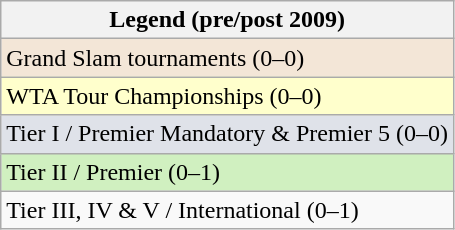<table class="wikitable sortable mw-collapsible mw-collapsed">
<tr>
<th>Legend (pre/post 2009)</th>
</tr>
<tr>
<td bgcolor=#f3e6d7>Grand Slam tournaments (0–0)</td>
</tr>
<tr>
<td bgcolor=#ffffcc>WTA Tour Championships (0–0)</td>
</tr>
<tr>
<td bgcolor=dfe2e9>Tier I / Premier Mandatory & Premier 5 (0–0)</td>
</tr>
<tr>
<td bgcolor=d0f0c0>Tier II / Premier (0–1)</td>
</tr>
<tr>
<td>Tier III, IV & V / International (0–1)</td>
</tr>
</table>
